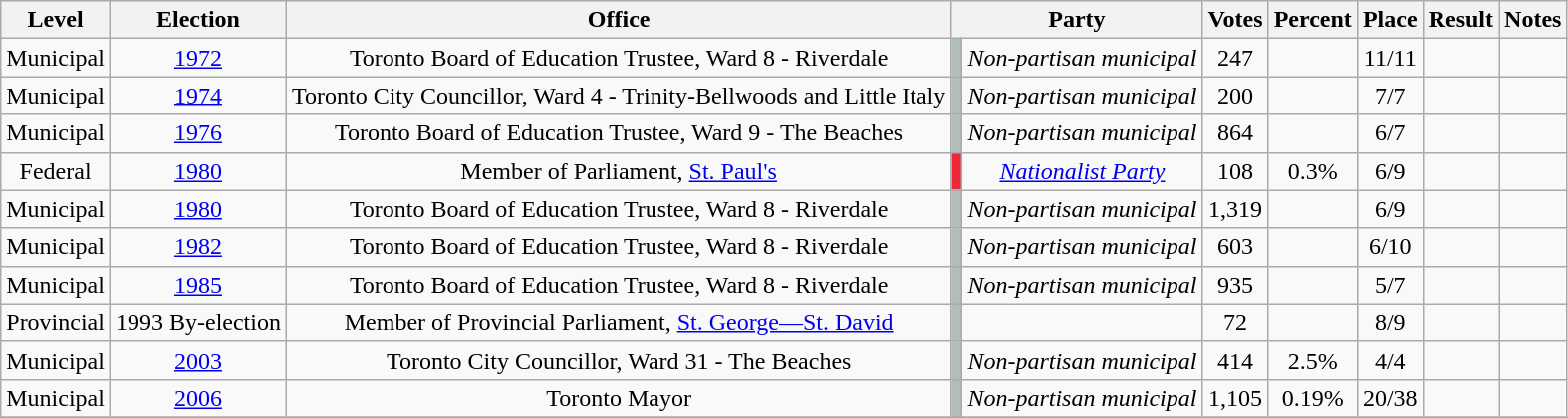<table class="wikitable sortable" style=text-align:center;>
<tr>
<th>Level</th>
<th>Election</th>
<th>Office</th>
<th colspan="2">Party</th>
<th>Votes</th>
<th>Percent</th>
<th>Place</th>
<th>Result</th>
<th>Notes</th>
</tr>
<tr>
<td>Municipal</td>
<td><a href='#'>1972</a></td>
<td>Toronto Board of Education Trustee, Ward 8 - Riverdale</td>
<td style="background-color:#B2BEB5;"></td>
<td><em>Non-partisan municipal</em></td>
<td>247</td>
<td></td>
<td>11/11</td>
<td></td>
<td></td>
</tr>
<tr>
<td>Municipal</td>
<td><a href='#'>1974</a></td>
<td>Toronto City Councillor, Ward 4 - Trinity-Bellwoods and Little Italy</td>
<td style="background-color:#B2BEB5;"></td>
<td><em>Non-partisan municipal</em></td>
<td>200</td>
<td></td>
<td>7/7</td>
<td></td>
<td></td>
</tr>
<tr>
<td>Municipal</td>
<td><a href='#'>1976</a></td>
<td>Toronto Board of Education Trustee, Ward 9 - The Beaches</td>
<td style="background-color:#B2BEB5;"></td>
<td><em>Non-partisan municipal</em></td>
<td>864</td>
<td></td>
<td>6/7</td>
<td></td>
<td></td>
</tr>
<tr>
<td>Federal</td>
<td><a href='#'>1980</a></td>
<td>Member of Parliament, <a href='#'>St. Paul's</a></td>
<td style="background-color:#ED2939;"></td>
<td><em><a href='#'>Nationalist Party</a></em> </td>
<td>108</td>
<td>0.3%</td>
<td>6/9</td>
<td></td>
<td></td>
</tr>
<tr>
<td>Municipal</td>
<td><a href='#'>1980</a></td>
<td>Toronto Board of Education Trustee, Ward 8 - Riverdale</td>
<td style="background-color:#B2BEB5;"></td>
<td><em>Non-partisan municipal</em></td>
<td>1,319</td>
<td></td>
<td>6/9</td>
<td></td>
<td></td>
</tr>
<tr>
<td>Municipal</td>
<td><a href='#'>1982</a></td>
<td>Toronto Board of Education Trustee, Ward 8 - Riverdale</td>
<td style="background-color:#B2BEB5;"></td>
<td><em>Non-partisan municipal</em></td>
<td>603</td>
<td></td>
<td>6/10</td>
<td></td>
<td></td>
</tr>
<tr>
<td>Municipal</td>
<td><a href='#'>1985</a></td>
<td>Toronto Board of Education Trustee, Ward 8 - Riverdale</td>
<td style="background-color:#B2BEB5;"></td>
<td><em>Non-partisan municipal</em></td>
<td>935</td>
<td></td>
<td>5/7</td>
<td></td>
<td></td>
</tr>
<tr>
<td>Provincial</td>
<td>1993 By-election</td>
<td>Member of Provincial Parliament, <a href='#'>St. George—St. David</a></td>
<td style="background-color:#B2BEB5;"></td>
<td></td>
<td>72</td>
<td></td>
<td>8/9</td>
<td></td>
<td></td>
</tr>
<tr>
<td>Municipal</td>
<td><a href='#'>2003</a></td>
<td>Toronto City Councillor, Ward 31 - The Beaches</td>
<td style="background-color:#B2BEB5;"></td>
<td><em>Non-partisan municipal</em></td>
<td>414</td>
<td>2.5%</td>
<td>4/4</td>
<td></td>
<td></td>
</tr>
<tr>
<td>Municipal</td>
<td><a href='#'>2006</a></td>
<td>Toronto Mayor</td>
<td style="background-color:#B2BEB5;"></td>
<td><em>Non-partisan municipal</em></td>
<td>1,105</td>
<td>0.19%</td>
<td>20/38</td>
<td></td>
<td></td>
</tr>
<tr>
</tr>
</table>
